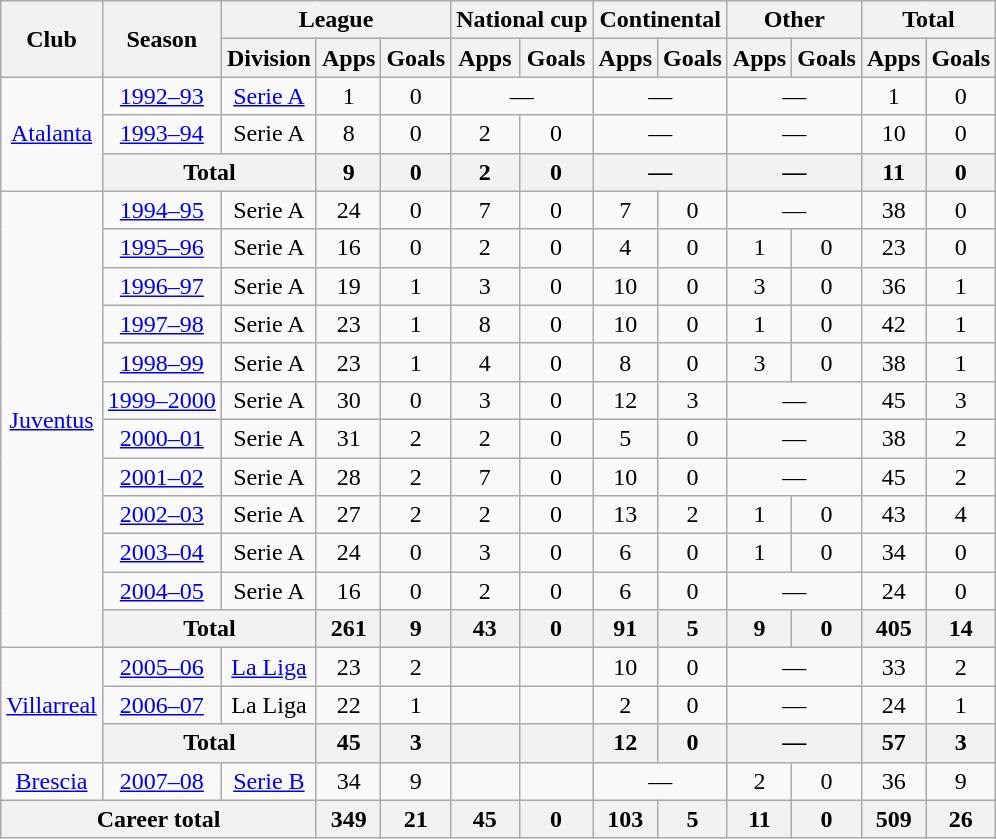<table class="wikitable" style="text-align:center">
<tr>
<th rowspan="2">Club</th>
<th rowspan="2">Season</th>
<th colspan="3">League</th>
<th colspan="2">National cup</th>
<th colspan="2">Continental</th>
<th colspan="2">Other</th>
<th colspan="2">Total</th>
</tr>
<tr>
<th>Division</th>
<th>Apps</th>
<th>Goals</th>
<th>Apps</th>
<th>Goals</th>
<th>Apps</th>
<th>Goals</th>
<th>Apps</th>
<th>Goals</th>
<th>Apps</th>
<th>Goals</th>
</tr>
<tr>
<td rowspan="3"><a href='#'>Atalanta</a></td>
<td><a href='#'>1992–93</a></td>
<td><a href='#'>Serie A</a></td>
<td>1</td>
<td>0</td>
<td colspan="2">—</td>
<td colspan="2">—</td>
<td colspan="2">—</td>
<td>1</td>
<td>0</td>
</tr>
<tr>
<td><a href='#'>1993–94</a></td>
<td>Serie A</td>
<td>8</td>
<td>0</td>
<td>2</td>
<td>0</td>
<td colspan="2">—</td>
<td colspan="2">—</td>
<td>10</td>
<td>0</td>
</tr>
<tr>
<th colspan="2">Total</th>
<th>9</th>
<th>0</th>
<th>2</th>
<th>0</th>
<th colspan="2">—</th>
<th colspan="2">—</th>
<th>11</th>
<th>0</th>
</tr>
<tr>
<td rowspan="12"><a href='#'>Juventus</a></td>
<td><a href='#'>1994–95</a></td>
<td>Serie A</td>
<td>24</td>
<td>0</td>
<td>7</td>
<td>0</td>
<td>7</td>
<td>0</td>
<td colspan="2">—</td>
<td>38</td>
<td>0</td>
</tr>
<tr>
<td><a href='#'>1995–96</a></td>
<td>Serie A</td>
<td>16</td>
<td>0</td>
<td>2</td>
<td>0</td>
<td>4</td>
<td>0</td>
<td>1</td>
<td>0</td>
<td>23</td>
<td>0</td>
</tr>
<tr>
<td><a href='#'>1996–97</a></td>
<td>Serie A</td>
<td>19</td>
<td>1</td>
<td>3</td>
<td>0</td>
<td>10</td>
<td>0</td>
<td>3</td>
<td>0</td>
<td>36</td>
<td>1</td>
</tr>
<tr>
<td><a href='#'>1997–98</a></td>
<td>Serie A</td>
<td>23</td>
<td>1</td>
<td>8</td>
<td>0</td>
<td>10</td>
<td>0</td>
<td>1</td>
<td>0</td>
<td>42</td>
<td>1</td>
</tr>
<tr>
<td><a href='#'>1998–99</a></td>
<td>Serie A</td>
<td>23</td>
<td>1</td>
<td>4</td>
<td>0</td>
<td>8</td>
<td>0</td>
<td>3</td>
<td>0</td>
<td>38</td>
<td>1</td>
</tr>
<tr>
<td><a href='#'>1999–2000</a></td>
<td>Serie A</td>
<td>30</td>
<td>0</td>
<td>3</td>
<td>0</td>
<td>12</td>
<td>3</td>
<td colspan="2">—</td>
<td>45</td>
<td>3</td>
</tr>
<tr>
<td><a href='#'>2000–01</a></td>
<td>Serie A</td>
<td>31</td>
<td>2</td>
<td>2</td>
<td>0</td>
<td>5</td>
<td>0</td>
<td colspan="2">—</td>
<td>38</td>
<td>2</td>
</tr>
<tr>
<td><a href='#'>2001–02</a></td>
<td>Serie A</td>
<td>28</td>
<td>2</td>
<td>7</td>
<td>0</td>
<td>10</td>
<td>0</td>
<td colspan="2">—</td>
<td>45</td>
<td>2</td>
</tr>
<tr>
<td><a href='#'>2002–03</a></td>
<td>Serie A</td>
<td>27</td>
<td>2</td>
<td>2</td>
<td>0</td>
<td>13</td>
<td>2</td>
<td>1</td>
<td>0</td>
<td>43</td>
<td>4</td>
</tr>
<tr>
<td><a href='#'>2003–04</a></td>
<td>Serie A</td>
<td>24</td>
<td>0</td>
<td>3</td>
<td>0</td>
<td>6</td>
<td>0</td>
<td>1</td>
<td>0</td>
<td>34</td>
<td>0</td>
</tr>
<tr>
<td><a href='#'>2004–05</a></td>
<td>Serie A</td>
<td>16</td>
<td>0</td>
<td>2</td>
<td>0</td>
<td>6</td>
<td>0</td>
<td colspan="2">—</td>
<td>24</td>
<td>0</td>
</tr>
<tr>
<th colspan="2">Total</th>
<th>261</th>
<th>9</th>
<th>43</th>
<th>0</th>
<th>91</th>
<th>5</th>
<th>9</th>
<th>0</th>
<th>405</th>
<th>14</th>
</tr>
<tr>
<td rowspan="3"><a href='#'>Villarreal</a></td>
<td><a href='#'>2005–06</a></td>
<td><a href='#'>La Liga</a></td>
<td>23</td>
<td>2</td>
<td></td>
<td></td>
<td>10</td>
<td>0</td>
<td colspan="2">—</td>
<td>33</td>
<td>2</td>
</tr>
<tr>
<td><a href='#'>2006–07</a></td>
<td>La Liga</td>
<td>22</td>
<td>1</td>
<td></td>
<td></td>
<td>2</td>
<td>0</td>
<td colspan="2">—</td>
<td>24</td>
<td>1</td>
</tr>
<tr>
<th colspan="2">Total</th>
<th>45</th>
<th>3</th>
<th></th>
<th></th>
<th>12</th>
<th>0</th>
<th colspan="2">—</th>
<th>57</th>
<th>3</th>
</tr>
<tr>
<td><a href='#'>Brescia</a></td>
<td><a href='#'>2007–08</a></td>
<td><a href='#'>Serie B</a></td>
<td>34</td>
<td>9</td>
<td></td>
<td></td>
<td colspan="2">—</td>
<td>2</td>
<td>0</td>
<td>36</td>
<td>9</td>
</tr>
<tr>
<th colspan="3">Career total</th>
<th>349</th>
<th>21</th>
<th>45</th>
<th>0</th>
<th>103</th>
<th>5</th>
<th>11</th>
<th>0</th>
<th>509</th>
<th>26</th>
</tr>
</table>
